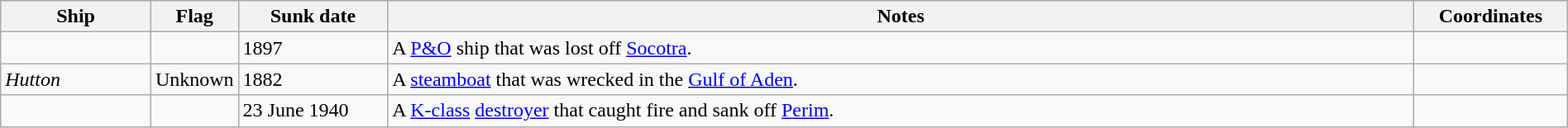<table class=wikitable | style = "width:100%">
<tr>
<th style="width:10%">Ship</th>
<th>Flag</th>
<th style="width:10%">Sunk date</th>
<th style="width:70%">Notes</th>
<th style="width:10%">Coordinates</th>
</tr>
<tr>
<td></td>
<td></td>
<td>1897</td>
<td>A <a href='#'>P&O</a> ship that was lost off <a href='#'>Socotra</a>.</td>
<td></td>
</tr>
<tr>
<td><em>Hutton</em></td>
<td>Unknown</td>
<td>1882</td>
<td>A <a href='#'>steamboat</a> that was wrecked in the <a href='#'>Gulf of Aden</a>.</td>
<td></td>
</tr>
<tr>
<td></td>
<td></td>
<td>23 June 1940</td>
<td>A <a href='#'>K-class</a> <a href='#'>destroyer</a> that caught fire and sank off <a href='#'>Perim</a>.</td>
<td></td>
</tr>
</table>
